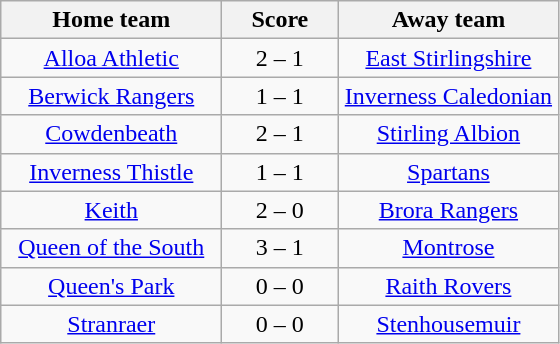<table class="wikitable" style="text-align: center">
<tr>
<th width=140>Home team</th>
<th width=70>Score</th>
<th width=140>Away team</th>
</tr>
<tr>
<td><a href='#'>Alloa Athletic</a></td>
<td>2 – 1</td>
<td><a href='#'>East Stirlingshire</a></td>
</tr>
<tr>
<td><a href='#'>Berwick Rangers</a></td>
<td>1 – 1</td>
<td><a href='#'>Inverness Caledonian</a></td>
</tr>
<tr>
<td><a href='#'>Cowdenbeath</a></td>
<td>2 – 1</td>
<td><a href='#'>Stirling Albion</a></td>
</tr>
<tr>
<td><a href='#'>Inverness Thistle</a></td>
<td>1 – 1</td>
<td><a href='#'>Spartans</a></td>
</tr>
<tr>
<td><a href='#'>Keith</a></td>
<td>2 – 0</td>
<td><a href='#'>Brora Rangers</a></td>
</tr>
<tr>
<td><a href='#'>Queen of the South</a></td>
<td>3 – 1</td>
<td><a href='#'>Montrose</a></td>
</tr>
<tr>
<td><a href='#'>Queen's Park</a></td>
<td>0 – 0</td>
<td><a href='#'>Raith Rovers</a></td>
</tr>
<tr>
<td><a href='#'>Stranraer</a></td>
<td>0 – 0</td>
<td><a href='#'>Stenhousemuir</a></td>
</tr>
</table>
